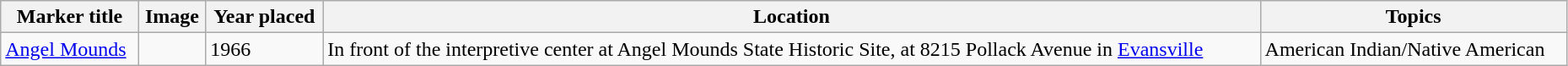<table class="wikitable sortable" style="width:98%">
<tr>
<th>Marker title</th>
<th class="unsortable">Image</th>
<th>Year placed</th>
<th>Location</th>
<th>Topics</th>
</tr>
<tr>
<td><a href='#'>Angel Mounds</a></td>
<td></td>
<td>1966</td>
<td>In front of the interpretive center at Angel Mounds State Historic Site, at 8215 Pollack Avenue in <a href='#'>Evansville</a><br><small></small></td>
<td>American Indian/Native American</td>
</tr>
</table>
